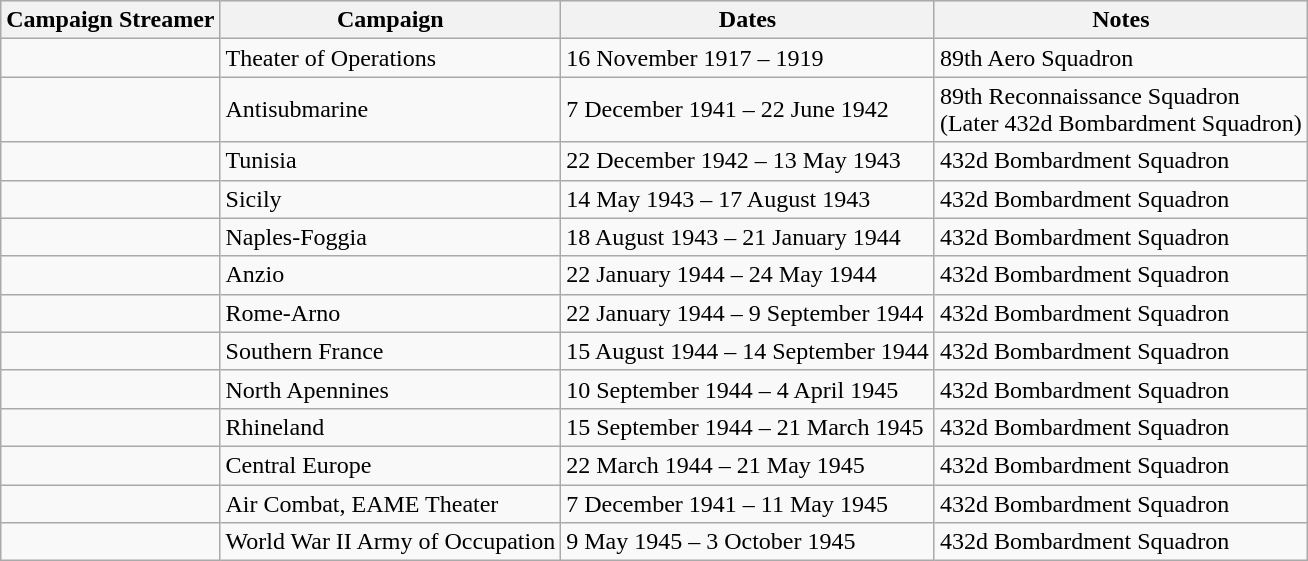<table class="wikitable">
<tr style="background:#efefef;">
<th>Campaign Streamer</th>
<th>Campaign</th>
<th>Dates</th>
<th>Notes</th>
</tr>
<tr>
<td></td>
<td>Theater of Operations</td>
<td>16 November 1917 – 1919</td>
<td>89th Aero Squadron</td>
</tr>
<tr>
<td></td>
<td>Antisubmarine</td>
<td>7 December 1941 – 22 June 1942</td>
<td>89th Reconnaissance Squadron<br> (Later 432d Bombardment Squadron)</td>
</tr>
<tr>
<td></td>
<td>Tunisia</td>
<td>22 December 1942 – 13 May 1943</td>
<td>432d Bombardment Squadron</td>
</tr>
<tr>
<td></td>
<td>Sicily</td>
<td>14 May 1943 – 17 August 1943</td>
<td>432d Bombardment Squadron</td>
</tr>
<tr>
<td></td>
<td>Naples-Foggia</td>
<td>18 August 1943 – 21 January 1944</td>
<td>432d Bombardment Squadron</td>
</tr>
<tr>
<td></td>
<td>Anzio</td>
<td>22 January 1944 – 24 May 1944</td>
<td>432d Bombardment Squadron</td>
</tr>
<tr>
<td></td>
<td>Rome-Arno</td>
<td>22 January 1944 – 9 September 1944</td>
<td>432d Bombardment Squadron</td>
</tr>
<tr>
<td></td>
<td>Southern France</td>
<td>15 August 1944 – 14 September 1944</td>
<td>432d Bombardment Squadron</td>
</tr>
<tr>
<td></td>
<td>North Apennines</td>
<td>10 September 1944 – 4 April 1945</td>
<td>432d Bombardment Squadron</td>
</tr>
<tr>
<td></td>
<td>Rhineland</td>
<td>15 September 1944 – 21 March 1945</td>
<td>432d Bombardment Squadron</td>
</tr>
<tr>
<td></td>
<td>Central Europe</td>
<td>22 March 1944 – 21 May 1945</td>
<td>432d Bombardment Squadron</td>
</tr>
<tr>
<td></td>
<td>Air Combat, EAME Theater</td>
<td>7 December 1941 – 11 May 1945</td>
<td>432d Bombardment Squadron</td>
</tr>
<tr>
<td></td>
<td>World War II Army of Occupation</td>
<td>9 May 1945 – 3 October 1945</td>
<td>432d Bombardment Squadron</td>
</tr>
</table>
